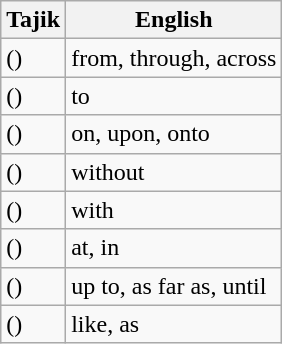<table class="wikitable">
<tr>
<th>Tajik</th>
<th>English</th>
</tr>
<tr>
<td> ()</td>
<td>from, through, across</td>
</tr>
<tr>
<td> ()</td>
<td>to</td>
</tr>
<tr>
<td> ()</td>
<td>on, upon, onto</td>
</tr>
<tr>
<td> ()</td>
<td>without</td>
</tr>
<tr>
<td> ()</td>
<td>with</td>
</tr>
<tr>
<td> ()</td>
<td>at, in</td>
</tr>
<tr>
<td> ()</td>
<td>up to, as far as, until</td>
</tr>
<tr>
<td> ()</td>
<td>like, as</td>
</tr>
</table>
